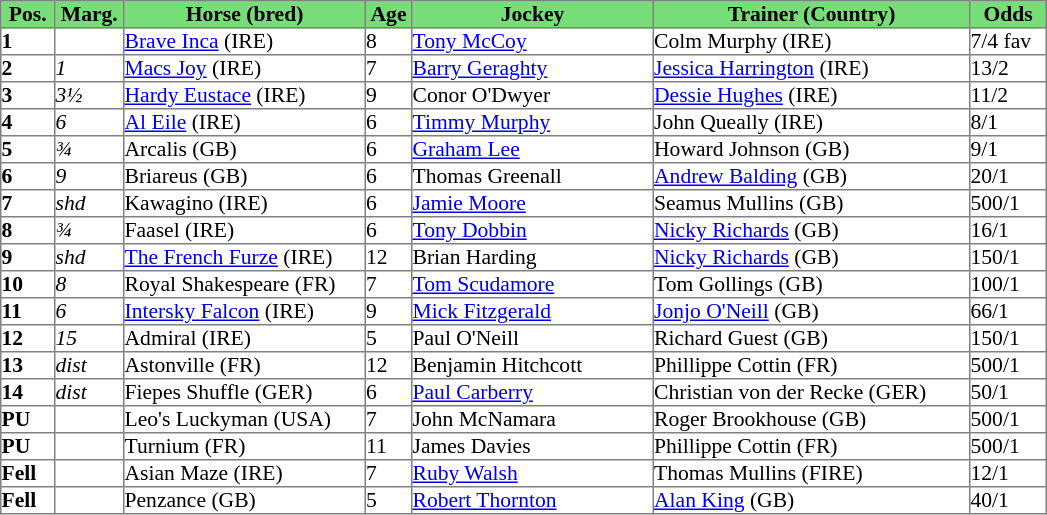<table border="1" cellpadding="0" style="border-collapse: collapse; font-size:90%">
<tr style="background:#7d7; text-align:center;">
<td style="width:35px;"><strong>Pos.</strong></td>
<td style="width:45px;"><strong>Marg.</strong></td>
<td style="width:160px;"><strong>Horse (bred)</strong></td>
<td style="width:30px;"><strong>Age</strong></td>
<td style="width:160px;"><strong>Jockey</strong></td>
<td style="width:210px;"><strong>Trainer (Country)</strong></td>
<td style="width:50px;"><strong>Odds</strong></td>
</tr>
<tr>
<td><strong>1</strong></td>
<td></td>
<td><a href='#'>Brave Inca</a> (IRE)</td>
<td>8</td>
<td><a href='#'>Tony McCoy</a></td>
<td>Colm Murphy (IRE)</td>
<td>7/4 fav</td>
</tr>
<tr>
<td><strong>2</strong></td>
<td><em>1</em></td>
<td><a href='#'>Macs Joy</a> (IRE)</td>
<td>7</td>
<td><a href='#'>Barry Geraghty</a></td>
<td><a href='#'>Jessica Harrington</a> (IRE)</td>
<td>13/2</td>
</tr>
<tr>
<td><strong>3</strong></td>
<td><em>3½</em></td>
<td><a href='#'>Hardy Eustace</a> (IRE)</td>
<td>9</td>
<td>Conor O'Dwyer</td>
<td><a href='#'>Dessie Hughes</a> (IRE)</td>
<td>11/2</td>
</tr>
<tr>
<td><strong>4</strong></td>
<td><em>6</em></td>
<td><a href='#'>Al Eile</a> (IRE)</td>
<td>6</td>
<td><a href='#'>Timmy Murphy</a></td>
<td>John Queally (IRE)</td>
<td>8/1</td>
</tr>
<tr>
<td><strong>5</strong></td>
<td><em>¾</em></td>
<td>Arcalis (GB)</td>
<td>6</td>
<td><a href='#'>Graham Lee</a></td>
<td>Howard Johnson (GB)</td>
<td>9/1</td>
</tr>
<tr>
<td><strong>6</strong></td>
<td><em>9</em></td>
<td>Briareus (GB)</td>
<td>6</td>
<td>Thomas Greenall</td>
<td><a href='#'>Andrew Balding</a> (GB)</td>
<td>20/1</td>
</tr>
<tr>
<td><strong>7</strong></td>
<td><em>shd</em></td>
<td>Kawagino (IRE)</td>
<td>6</td>
<td><a href='#'>Jamie Moore</a></td>
<td>Seamus Mullins (GB)</td>
<td>500/1</td>
</tr>
<tr>
<td><strong>8</strong></td>
<td><em>¾</em></td>
<td>Faasel (IRE)</td>
<td>6</td>
<td><a href='#'>Tony Dobbin</a></td>
<td><a href='#'>Nicky Richards</a> (GB)</td>
<td>16/1</td>
</tr>
<tr>
<td><strong>9</strong></td>
<td><em>shd</em></td>
<td><a href='#'>The French Furze</a> (IRE)</td>
<td>12</td>
<td>Brian Harding</td>
<td><a href='#'>Nicky Richards</a> (GB)</td>
<td>150/1</td>
</tr>
<tr>
<td><strong>10</strong></td>
<td><em>8</em></td>
<td>Royal Shakespeare (FR)</td>
<td>7</td>
<td><a href='#'>Tom Scudamore</a></td>
<td>Tom Gollings (GB)</td>
<td>100/1</td>
</tr>
<tr>
<td><strong>11</strong></td>
<td><em>6</em></td>
<td><a href='#'>Intersky Falcon</a> (IRE)</td>
<td>9</td>
<td><a href='#'>Mick Fitzgerald</a></td>
<td><a href='#'>Jonjo O'Neill</a> (GB)</td>
<td>66/1</td>
</tr>
<tr>
<td><strong>12</strong></td>
<td><em>15</em></td>
<td>Admiral (IRE)</td>
<td>5</td>
<td>Paul O'Neill</td>
<td>Richard Guest (GB)</td>
<td>150/1</td>
</tr>
<tr>
<td><strong>13</strong></td>
<td><em>dist</em></td>
<td>Astonville (FR)</td>
<td>12</td>
<td>Benjamin Hitchcott</td>
<td>Phillippe Cottin (FR)</td>
<td>500/1</td>
</tr>
<tr>
<td><strong>14</strong></td>
<td><em>dist</em></td>
<td>Fiepes Shuffle (GER)</td>
<td>6</td>
<td><a href='#'>Paul Carberry</a></td>
<td>Christian von der Recke (GER)</td>
<td>50/1</td>
</tr>
<tr>
<td><strong>PU</strong></td>
<td></td>
<td>Leo's Luckyman (USA)</td>
<td>7</td>
<td>John McNamara</td>
<td>Roger Brookhouse (GB)</td>
<td>500/1</td>
</tr>
<tr>
<td><strong>PU</strong></td>
<td></td>
<td>Turnium (FR)</td>
<td>11</td>
<td>James Davies</td>
<td>Phillippe Cottin (FR)</td>
<td>500/1</td>
</tr>
<tr>
<td><strong>Fell</strong></td>
<td></td>
<td>Asian Maze (IRE)</td>
<td>7</td>
<td><a href='#'>Ruby Walsh</a></td>
<td>Thomas Mullins (FIRE)</td>
<td>12/1</td>
</tr>
<tr>
<td><strong>Fell</strong></td>
<td></td>
<td>Penzance (GB)</td>
<td>5</td>
<td><a href='#'>Robert Thornton</a></td>
<td><a href='#'>Alan King</a> (GB)</td>
<td>40/1</td>
</tr>
</table>
